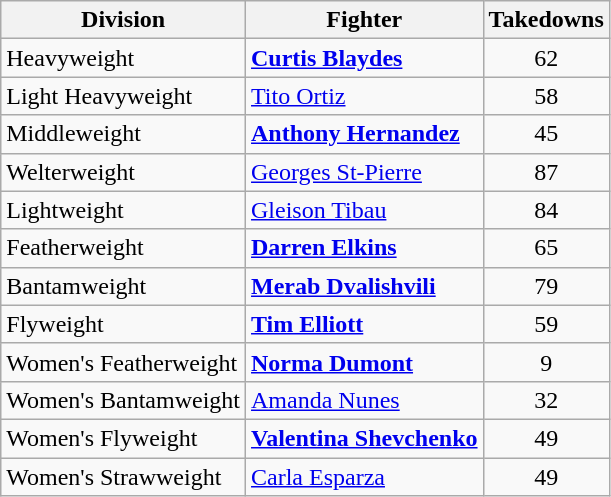<table class=wikitable>
<tr>
<th>Division</th>
<th>Fighter</th>
<th>Takedowns</th>
</tr>
<tr>
<td>Heavyweight</td>
<td> <strong><a href='#'>Curtis Blaydes</a></strong></td>
<td align=center>62</td>
</tr>
<tr>
<td>Light Heavyweight</td>
<td> <a href='#'>Tito Ortiz</a></td>
<td align=center>58</td>
</tr>
<tr>
<td>Middleweight</td>
<td> <strong><a href='#'>Anthony Hernandez</a></strong></td>
<td align=center>45</td>
</tr>
<tr>
<td>Welterweight</td>
<td> <a href='#'>Georges St-Pierre</a></td>
<td align=center>87</td>
</tr>
<tr>
<td>Lightweight</td>
<td> <a href='#'>Gleison Tibau</a></td>
<td align=center>84</td>
</tr>
<tr>
<td>Featherweight</td>
<td> <strong><a href='#'>Darren Elkins</a></strong></td>
<td align=center>65</td>
</tr>
<tr>
<td>Bantamweight</td>
<td> <strong><a href='#'>Merab Dvalishvili</a></strong></td>
<td align=center>79</td>
</tr>
<tr>
<td>Flyweight</td>
<td> <strong><a href='#'>Tim Elliott</a></strong></td>
<td align=center>59</td>
</tr>
<tr>
<td>Women's Featherweight</td>
<td> <strong><a href='#'>Norma Dumont</a></strong></td>
<td align=center>9</td>
</tr>
<tr>
<td>Women's Bantamweight</td>
<td> <a href='#'>Amanda Nunes</a></td>
<td align=center>32</td>
</tr>
<tr>
<td>Women's Flyweight</td>
<td> <strong><a href='#'>Valentina Shevchenko</a></strong></td>
<td align=center>49</td>
</tr>
<tr>
<td>Women's Strawweight</td>
<td> <a href='#'>Carla Esparza</a></td>
<td align=center>49</td>
</tr>
</table>
